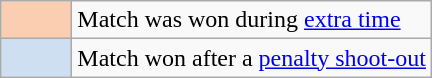<table class="wikitable">
<tr>
<td width="40px" bgcolor="#FBCEB1" align="center"></td>
<td>Match was won during <a href='#'>extra time</a></td>
</tr>
<tr>
<td width="40px" bgcolor="#cedff2" align="center"></td>
<td>Match won after a <a href='#'>penalty shoot-out</a></td>
</tr>
</table>
